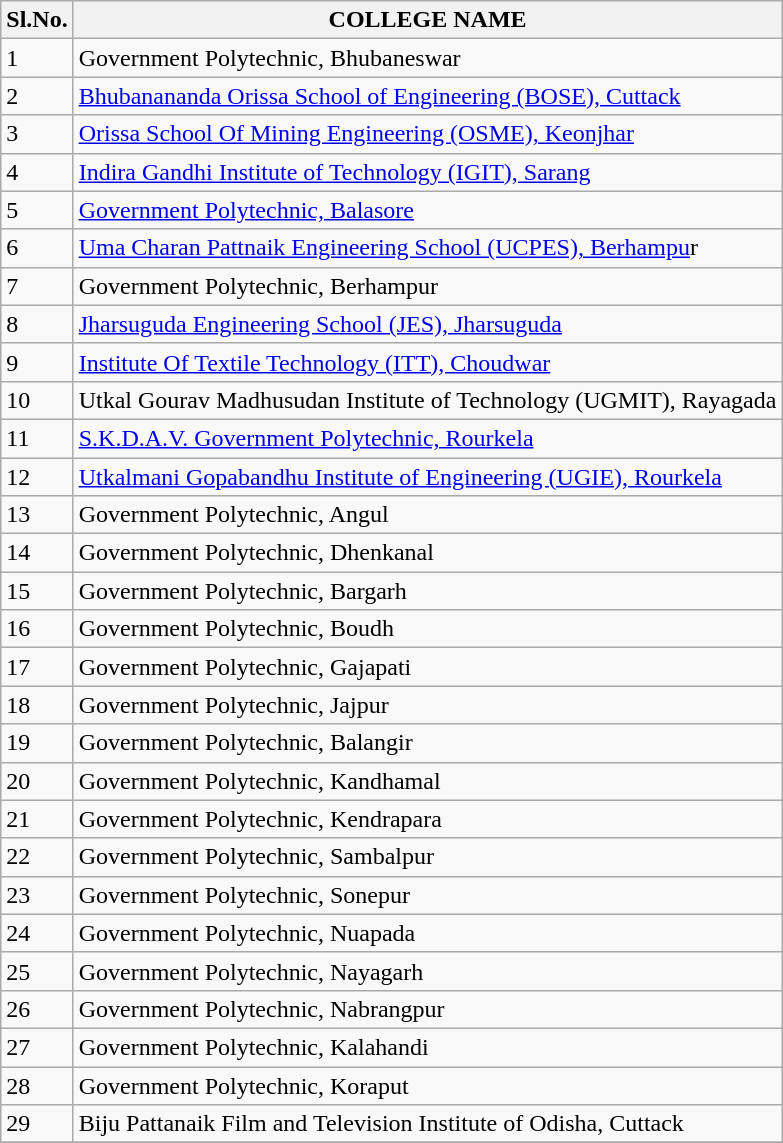<table class="wikitable">
<tr>
<th>Sl.No.</th>
<th>COLLEGE NAME</th>
</tr>
<tr>
<td>1</td>
<td>Government Polytechnic, Bhubaneswar</td>
</tr>
<tr>
<td>2</td>
<td><a href='#'>Bhubanananda Orissa School of Engineering (BOSE), Cuttack</a></td>
</tr>
<tr>
<td>3</td>
<td><a href='#'>Orissa School Of Mining Engineering (OSME), Keonjhar</a></td>
</tr>
<tr>
<td>4</td>
<td><a href='#'>Indira Gandhi Institute of Technology (IGIT), Sarang</a></td>
</tr>
<tr>
<td>5</td>
<td><a href='#'>Government Polytechnic, Balasore</a></td>
</tr>
<tr>
<td>6</td>
<td><a href='#'>Uma Charan Pattnaik Engineering School (UCPES), Berhampu</a>r</td>
</tr>
<tr>
<td>7</td>
<td>Government Polytechnic, Berhampur</td>
</tr>
<tr>
<td>8</td>
<td><a href='#'>Jharsuguda Engineering School (JES), Jharsuguda</a></td>
</tr>
<tr>
<td>9</td>
<td><a href='#'>Institute Of Textile Technology (ITT), Choudwar</a></td>
</tr>
<tr>
<td>10</td>
<td>Utkal Gourav Madhusudan Institute of Technology (UGMIT), Rayagada</td>
</tr>
<tr>
<td>11</td>
<td><a href='#'>S.K.D.A.V. Government Polytechnic, Rourkela</a></td>
</tr>
<tr>
<td>12</td>
<td><a href='#'>Utkalmani Gopabandhu Institute of Engineering (UGIE), Rourkela</a></td>
</tr>
<tr>
<td>13</td>
<td>Government Polytechnic, Angul</td>
</tr>
<tr>
<td>14</td>
<td>Government Polytechnic, Dhenkanal</td>
</tr>
<tr>
<td>15</td>
<td>Government Polytechnic, Bargarh</td>
</tr>
<tr>
<td>16</td>
<td>Government Polytechnic, Boudh</td>
</tr>
<tr>
<td>17</td>
<td>Government Polytechnic, Gajapati</td>
</tr>
<tr>
<td>18</td>
<td>Government Polytechnic, Jajpur</td>
</tr>
<tr>
<td>19</td>
<td>Government Polytechnic, Balangir</td>
</tr>
<tr>
<td>20</td>
<td>Government Polytechnic, Kandhamal</td>
</tr>
<tr>
<td>21</td>
<td>Government Polytechnic, Kendrapara</td>
</tr>
<tr>
<td>22</td>
<td>Government Polytechnic, Sambalpur</td>
</tr>
<tr>
<td>23</td>
<td>Government Polytechnic, Sonepur</td>
</tr>
<tr>
<td>24</td>
<td>Government Polytechnic, Nuapada</td>
</tr>
<tr>
<td>25</td>
<td>Government Polytechnic, Nayagarh</td>
</tr>
<tr>
<td>26</td>
<td>Government Polytechnic, Nabrangpur</td>
</tr>
<tr>
<td>27</td>
<td>Government Polytechnic, Kalahandi</td>
</tr>
<tr>
<td>28</td>
<td>Government Polytechnic, Koraput</td>
</tr>
<tr>
<td>29</td>
<td>Biju Pattanaik Film and Television Institute of Odisha, Cuttack</td>
</tr>
<tr>
</tr>
</table>
